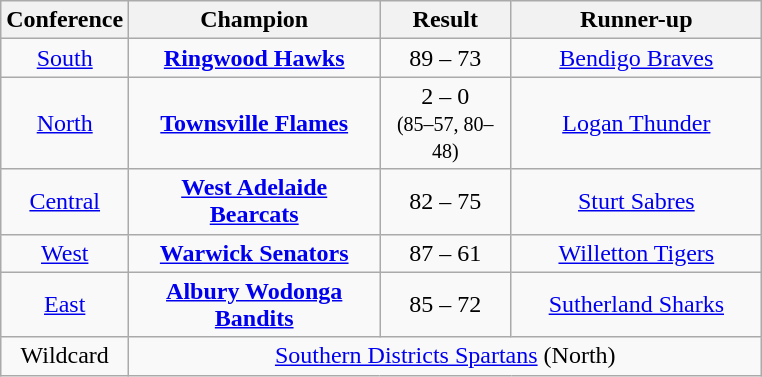<table class="wikitable sortable" style="text-align:center">
<tr>
<th style="width:70px">Conference</th>
<th style="width:160px">Champion</th>
<th style="width:80px">Result</th>
<th style="width:160px">Runner-up</th>
</tr>
<tr>
<td align="center"><a href='#'>South</a></td>
<td><strong><a href='#'>Ringwood Hawks</a></strong></td>
<td align="center">89 – 73</td>
<td><a href='#'>Bendigo Braves</a></td>
</tr>
<tr>
<td align="center"><a href='#'>North</a></td>
<td><strong><a href='#'>Townsville Flames</a></strong></td>
<td align="center">2 – 0<br><small>(85–57, 80–48)</small></td>
<td><a href='#'>Logan Thunder</a></td>
</tr>
<tr>
<td align="center"><a href='#'>Central</a></td>
<td><strong><a href='#'>West Adelaide Bearcats</a></strong></td>
<td align="center">82 – 75</td>
<td><a href='#'>Sturt Sabres</a></td>
</tr>
<tr>
<td align="center"><a href='#'>West</a></td>
<td><strong><a href='#'>Warwick Senators</a></strong></td>
<td align="center">87 – 61</td>
<td><a href='#'>Willetton Tigers</a></td>
</tr>
<tr>
<td align="center"><a href='#'>East</a></td>
<td><strong><a href='#'>Albury Wodonga Bandits</a></strong></td>
<td align="center">85 – 72</td>
<td><a href='#'>Sutherland Sharks</a></td>
</tr>
<tr>
<td align="center">Wildcard</td>
<td colspan="3"><a href='#'>Southern Districts Spartans</a> (North)</td>
</tr>
</table>
